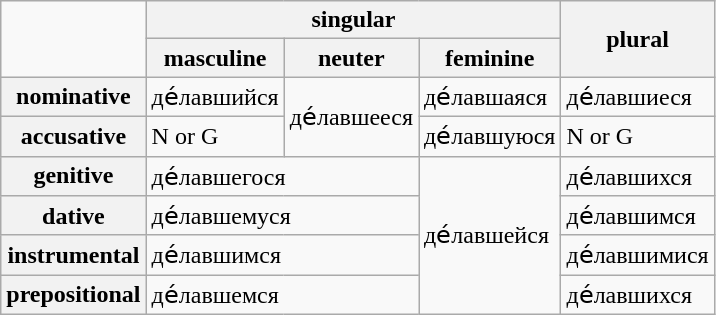<table class="wikitable">
<tr>
<td rowspan="2"></td>
<th colspan="3" style="text-align: center;">singular</th>
<th rowspan="2" style="text-align: center;">plural</th>
</tr>
<tr>
<th>masculine</th>
<th>neuter</th>
<th>feminine</th>
</tr>
<tr>
<th>nominative</th>
<td>де́ла<span>вш</span><span>ий</span><span>ся</span></td>
<td rowspan="2">де́ла<span>вш</span><span>ее</span><span>ся</span></td>
<td>де́ла<span>вш</span><span>ая</span><span>ся</span></td>
<td>де́ла<span>вш</span><span>ие</span><span>ся</span></td>
</tr>
<tr>
<th>accusative</th>
<td>N or G</td>
<td>де́ла<span>вш</span><span>ую</span><span>ся</span></td>
<td>N or G</td>
</tr>
<tr>
<th>genitive</th>
<td colspan="2">де́ла<span>вш</span><span>его</span><span>ся</span></td>
<td rowspan="4">де́ла<span>вш</span><span>ей</span><span>ся</span></td>
<td>де́ла<span>вш</span><span>их</span><span>ся</span></td>
</tr>
<tr>
<th>dative</th>
<td colspan="2">де́ла<span>вш</span><span>ему</span><span>ся</span></td>
<td>де́ла<span>вш</span><span>им</span><span>ся</span></td>
</tr>
<tr>
<th>instrumental</th>
<td colspan="2">де́ла<span>вш</span><span>им</span><span>ся</span></td>
<td>де́ла<span>вш</span><span>ими</span><span>ся</span></td>
</tr>
<tr>
<th>prepositional</th>
<td colspan="2">де́ла<span>вш</span><span>ем</span><span>ся</span></td>
<td>де́ла<span>вш</span><span>их</span><span>ся</span></td>
</tr>
</table>
